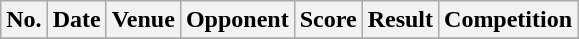<table class="wikitable" style="font-size:100%;">
<tr>
<th>No.</th>
<th>Date</th>
<th>Venue</th>
<th>Opponent</th>
<th>Score</th>
<th>Result</th>
<th>Competition</th>
</tr>
<tr>
</tr>
</table>
